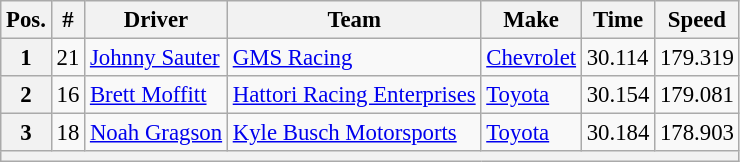<table class="wikitable" style="font-size:95%">
<tr>
<th>Pos.</th>
<th>#</th>
<th>Driver</th>
<th>Team</th>
<th>Make</th>
<th>Time</th>
<th>Speed</th>
</tr>
<tr>
<th>1</th>
<td>21</td>
<td><a href='#'>Johnny Sauter</a></td>
<td><a href='#'>GMS Racing</a></td>
<td><a href='#'>Chevrolet</a></td>
<td>30.114</td>
<td>179.319</td>
</tr>
<tr>
<th>2</th>
<td>16</td>
<td><a href='#'>Brett Moffitt</a></td>
<td><a href='#'>Hattori Racing Enterprises</a></td>
<td><a href='#'>Toyota</a></td>
<td>30.154</td>
<td>179.081</td>
</tr>
<tr>
<th>3</th>
<td>18</td>
<td><a href='#'>Noah Gragson</a></td>
<td><a href='#'>Kyle Busch Motorsports</a></td>
<td><a href='#'>Toyota</a></td>
<td>30.184</td>
<td>178.903</td>
</tr>
<tr>
<th colspan="7"></th>
</tr>
</table>
